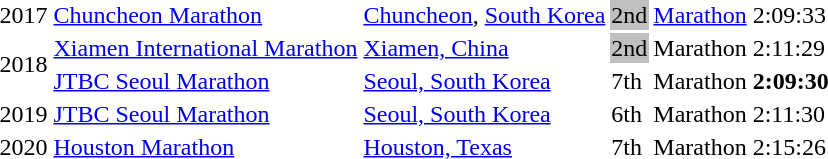<table>
<tr>
<td>2017</td>
<td><a href='#'>Chuncheon Marathon</a></td>
<td><a href='#'>Chuncheon</a>, <a href='#'>South Korea</a></td>
<td bgcolor="silver">2nd</td>
<td><a href='#'>Marathon</a></td>
<td>2:09:33</td>
</tr>
<tr>
<td rowspan=2>2018</td>
<td><a href='#'>Xiamen International Marathon</a></td>
<td><a href='#'>Xiamen, China</a></td>
<td bgcolor="silver">2nd</td>
<td>Marathon</td>
<td>2:11:29</td>
</tr>
<tr>
<td><a href='#'>JTBC Seoul Marathon</a></td>
<td><a href='#'>Seoul, South Korea</a></td>
<td>7th</td>
<td>Marathon</td>
<td><strong>2:09:30</strong></td>
</tr>
<tr>
<td>2019</td>
<td><a href='#'>JTBC Seoul Marathon</a></td>
<td><a href='#'>Seoul, South Korea</a></td>
<td>6th</td>
<td>Marathon</td>
<td>2:11:30</td>
</tr>
<tr>
<td>2020</td>
<td><a href='#'>Houston Marathon</a></td>
<td><a href='#'>Houston, Texas</a></td>
<td>7th</td>
<td>Marathon</td>
<td>2:15:26</td>
</tr>
<tr>
</tr>
</table>
